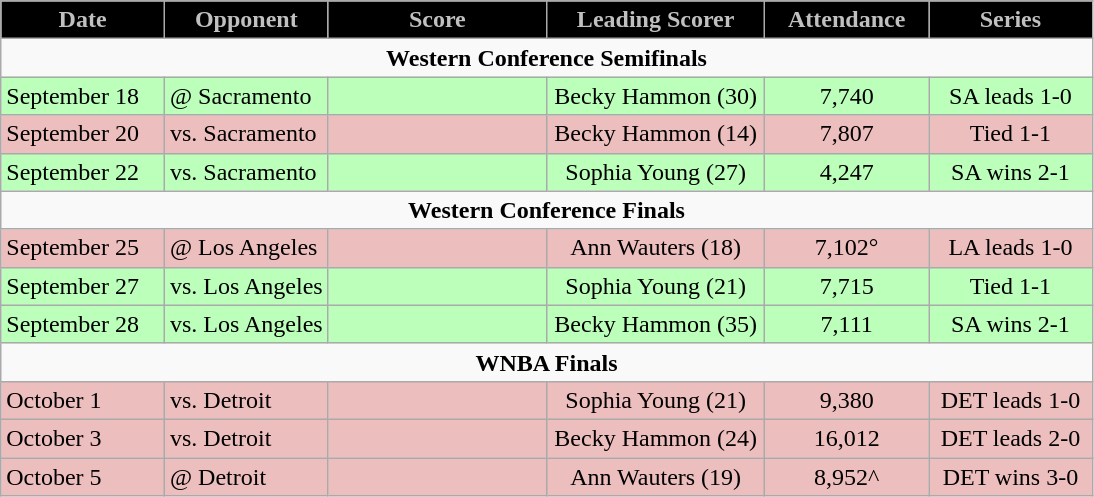<table class="wikitable">
<tr>
<th style="background:black; color:silver; width:15%;">Date</th>
<th style="background:black; color:silver; width:15%;">Opponent</th>
<th style="background:black; color:silver; width:20%;">Score</th>
<th style="background:black; color:silver; width:20%;">Leading Scorer</th>
<th style="background:black; color:silver; width:15%;">Attendance</th>
<th style="background:black; color:silver; width:15%;">Series</th>
</tr>
<tr>
<td colspan="6" style="text-align:center;"><strong>Western Conference Semifinals</strong></td>
</tr>
<tr style="background:#bfb;">
<td>September 18</td>
<td>@ Sacramento</td>
<td align=center></td>
<td align=center>Becky Hammon (30)</td>
<td align=center>7,740</td>
<td align=center>SA leads 1-0</td>
</tr>
<tr style="background:#edbebe;">
<td>September 20</td>
<td>vs. Sacramento</td>
<td align=center></td>
<td align=center>Becky Hammon (14)</td>
<td align=center>7,807</td>
<td align=center>Tied 1-1</td>
</tr>
<tr style="background:#bfb;">
<td>September 22</td>
<td>vs. Sacramento</td>
<td align=center></td>
<td align=center>Sophia Young (27)</td>
<td align=center>4,247</td>
<td align=center>SA wins 2-1</td>
</tr>
<tr>
<td colspan="6" style="text-align:center;"><strong>Western Conference Finals</strong></td>
</tr>
<tr style="background:#edbebe;">
<td>September 25</td>
<td>@ Los Angeles</td>
<td align=center></td>
<td align=center>Ann Wauters (18)</td>
<td align=center>7,102°</td>
<td align=center>LA leads 1-0</td>
</tr>
<tr style="background:#bfb;">
<td>September 27</td>
<td>vs. Los Angeles</td>
<td align=center></td>
<td align=center>Sophia Young (21)</td>
<td align=center>7,715</td>
<td align=center>Tied 1-1</td>
</tr>
<tr style="background:#bfb;">
<td>September 28</td>
<td>vs. Los Angeles</td>
<td align=center></td>
<td align=center>Becky Hammon (35)</td>
<td align=center>7,111</td>
<td align=center>SA wins 2-1</td>
</tr>
<tr>
<td colspan="6" style="text-align:center;"><strong>WNBA Finals</strong></td>
</tr>
<tr style="background:#edbebe;">
<td>October 1</td>
<td>vs. Detroit</td>
<td align=center></td>
<td align=center>Sophia Young (21)</td>
<td align=center>9,380</td>
<td align=center>DET leads 1-0</td>
</tr>
<tr style="background:#edbebe;">
<td>October 3</td>
<td>vs. Detroit</td>
<td align=center></td>
<td align=center>Becky Hammon (24)</td>
<td align=center>16,012</td>
<td align=center>DET leads 2-0</td>
</tr>
<tr style="background:#edbebe;">
<td>October 5</td>
<td>@ Detroit</td>
<td align=center></td>
<td align=center>Ann Wauters (19)</td>
<td align=center>8,952^</td>
<td align=center>DET wins 3-0</td>
</tr>
</table>
